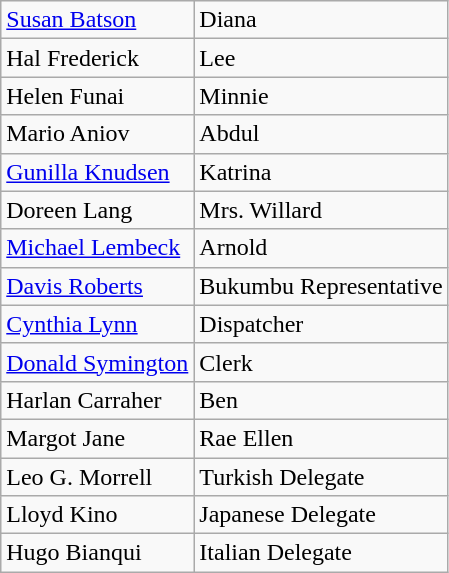<table class=wikitable>
<tr>
<td><a href='#'>Susan Batson</a></td>
<td>Diana</td>
</tr>
<tr>
<td>Hal Frederick</td>
<td>Lee</td>
</tr>
<tr>
<td>Helen Funai</td>
<td>Minnie</td>
</tr>
<tr>
<td>Mario Aniov</td>
<td>Abdul</td>
</tr>
<tr>
<td><a href='#'>Gunilla Knudsen</a></td>
<td>Katrina</td>
</tr>
<tr>
<td>Doreen Lang</td>
<td>Mrs. Willard</td>
</tr>
<tr>
<td><a href='#'>Michael Lembeck</a></td>
<td>Arnold</td>
</tr>
<tr>
<td><a href='#'>Davis Roberts</a></td>
<td>Bukumbu Representative</td>
</tr>
<tr>
<td><a href='#'>Cynthia Lynn</a></td>
<td>Dispatcher</td>
</tr>
<tr>
<td><a href='#'>Donald Symington</a></td>
<td>Clerk</td>
</tr>
<tr>
<td>Harlan Carraher</td>
<td>Ben</td>
</tr>
<tr>
<td>Margot Jane</td>
<td>Rae Ellen</td>
</tr>
<tr>
<td>Leo G. Morrell</td>
<td>Turkish Delegate</td>
</tr>
<tr>
<td>Lloyd Kino</td>
<td>Japanese Delegate</td>
</tr>
<tr>
<td>Hugo Bianqui</td>
<td>Italian Delegate</td>
</tr>
</table>
